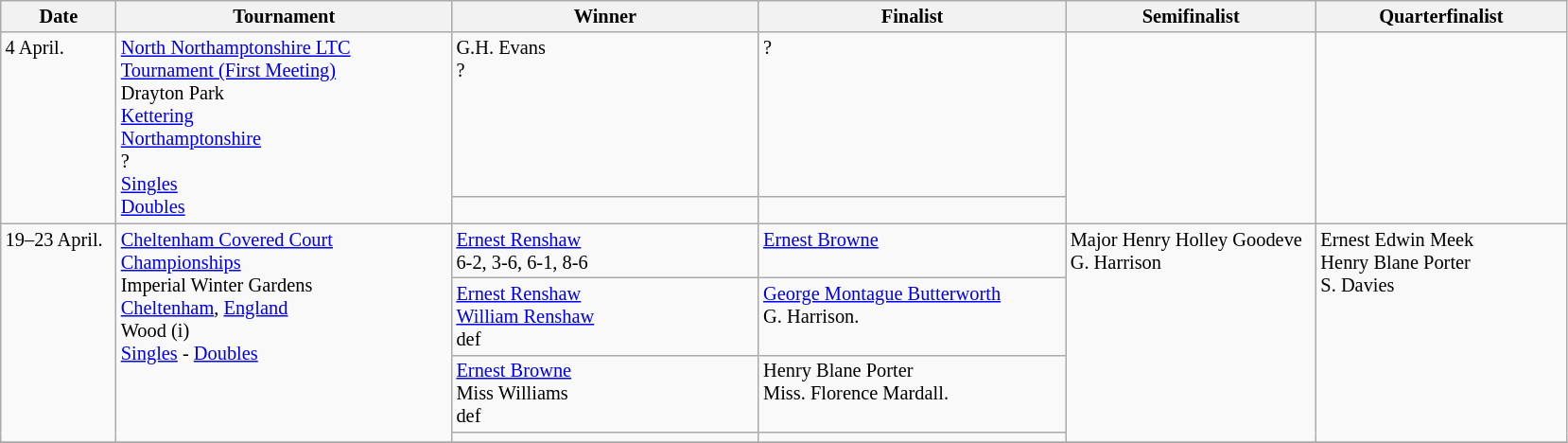<table class="wikitable" style="font-size:85%;">
<tr>
<th width="75">Date</th>
<th width="230">Tournament</th>
<th width="210">Winner</th>
<th width="210">Finalist</th>
<th width="170">Semifinalist</th>
<th width="170">Quarterfinalist</th>
</tr>
<tr valign=top>
<td rowspan=2>4 April.</td>
<td rowspan=2><a href='#'>North Northamptonshire LTC Tournament (First Meeting)</a><br>Drayton Park<br><a href='#'>Kettering</a><br><a href='#'>Northamptonshire</a><br>? <br><a href='#'>Singles</a> <br><a href='#'>Doubles</a></td>
<td>  G.H. Evans<br>?</td>
<td> ?</td>
<td rowspan=2></td>
<td rowspan=2></td>
</tr>
<tr valign=top>
<td></td>
<td></td>
</tr>
<tr valign=top>
<td rowspan=4>19–23 April.</td>
<td rowspan=4><a href='#'>Cheltenham Covered Court Championships</a><br>Imperial Winter Gardens<br><a href='#'>Cheltenham</a>, <a href='#'>England</a><br>Wood (i)<br><a href='#'>Singles</a> - <a href='#'>Doubles</a></td>
<td> <a href='#'>Ernest Renshaw</a><br>6-2, 3-6, 6-1, 8-6</td>
<td> <a href='#'>Ernest Browne</a></td>
<td rowspan=4> Major Henry Holley Goodeve<br> G. Harrison</td>
<td rowspan=4> Ernest Edwin Meek<br> Henry Blane Porter<br> S. Davies</td>
</tr>
<tr valign=top>
<td> <a href='#'>Ernest Renshaw</a><br> <a href='#'>William Renshaw</a><br>def</td>
<td> <a href='#'>George Montague Butterworth</a><br> G. Harrison.</td>
</tr>
<tr valign=top>
<td> <a href='#'>Ernest Browne</a><br> Miss Williams<br>def</td>
<td> Henry Blane Porter<br> Miss.  Florence Mardall.</td>
</tr>
<tr valign=top>
<td></td>
<td></td>
</tr>
<tr valign=top>
</tr>
</table>
